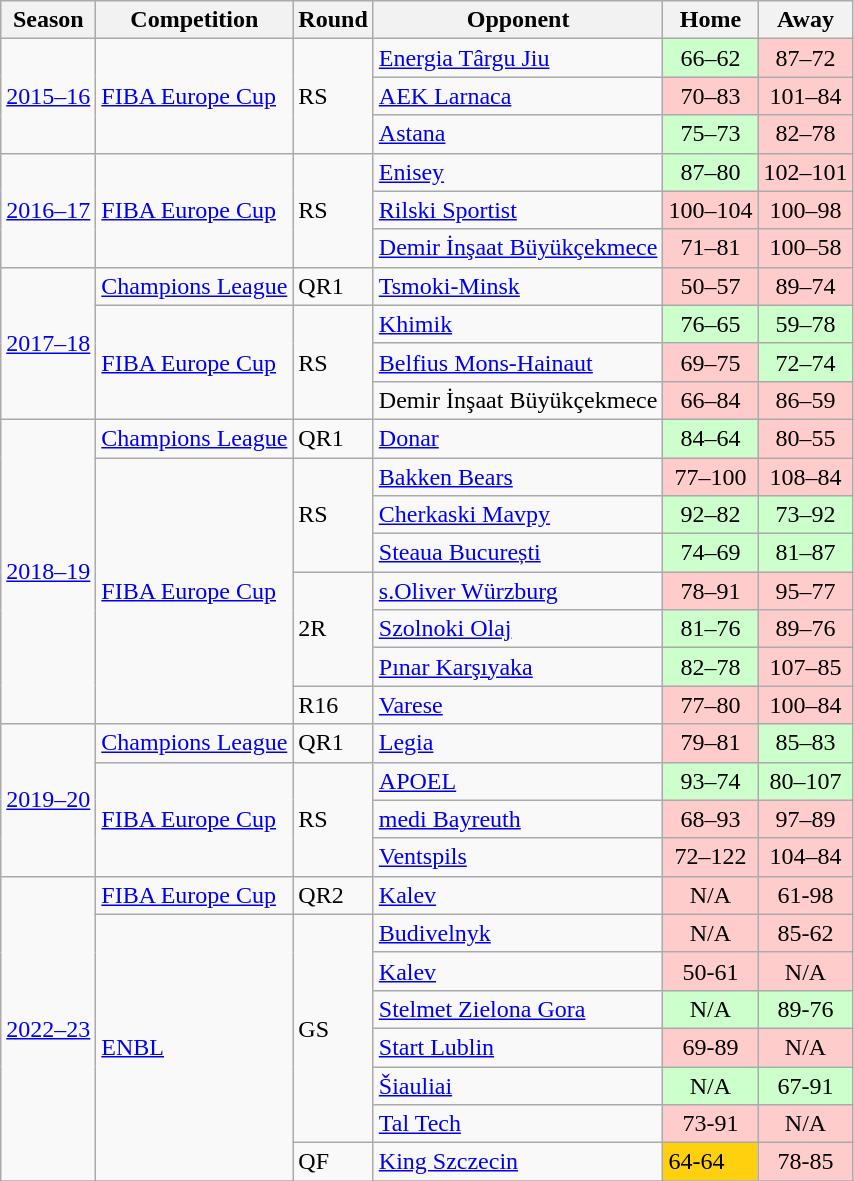<table class="wikitable">
<tr>
<th>Season</th>
<th>Competition</th>
<th>Round</th>
<th>Opponent</th>
<th>Home</th>
<th>Away</th>
</tr>
<tr>
<td rowspan=3><a href='#'>2015–16</a></td>
<td rowspan=3><a href='#'>FIBA Europe Cup</a></td>
<td rowspan=3>RS</td>
<td> <a href='#'>Energia Târgu Jiu</a></td>
<td bgcolor="#cfc" style="text-align:center;">66–62</td>
<td bgcolor="#fcc" style="text-align:center;">87–72</td>
</tr>
<tr>
<td> <a href='#'>AEK Larnaca</a></td>
<td bgcolor="#fcc" style="text-align:center;">70–83</td>
<td bgcolor="#fcc" style="text-align:center;">101–84</td>
</tr>
<tr>
<td> <a href='#'>Astana</a></td>
<td bgcolor="#cfc" style="text-align:center;">75–73</td>
<td bgcolor="#fcc" style="text-align:center;">82–78</td>
</tr>
<tr>
<td rowspan=3><a href='#'>2016–17</a></td>
<td rowspan=3><a href='#'>FIBA Europe Cup</a></td>
<td rowspan=3>RS</td>
<td> <a href='#'>Enisey</a></td>
<td bgcolor="#cfc" style="text-align:center;">87–80</td>
<td bgcolor="#fcc" style="text-align:center;">102–101</td>
</tr>
<tr>
<td> <a href='#'>Rilski Sportist</a></td>
<td bgcolor="#fcc" style="text-align:center;">100–104</td>
<td bgcolor="#fcc" style="text-align:center;">100–98</td>
</tr>
<tr>
<td> <a href='#'>Demir İnşaat Büyükçekmece</a></td>
<td bgcolor="#fcc" style="text-align:center;">71–81</td>
<td bgcolor="#fcc" style="text-align:center;">100–58</td>
</tr>
<tr>
<td rowspan=4><a href='#'>2017–18</a></td>
<td><a href='#'>Champions League</a></td>
<td>QR1</td>
<td> <a href='#'>Tsmoki-Minsk</a></td>
<td bgcolor="#fcc" style="text-align:center;">50–57</td>
<td bgcolor="#fcc" style="text-align:center;">89–74</td>
</tr>
<tr>
<td rowspan=3><a href='#'>FIBA Europe Cup</a></td>
<td rowspan=3>RS</td>
<td> <a href='#'>Khimik</a></td>
<td bgcolor="#cfc" style="text-align:center;">76–65</td>
<td bgcolor="#cfc" style="text-align:center;">59–78</td>
</tr>
<tr>
<td> <a href='#'>Belfius Mons-Hainaut</a></td>
<td bgcolor="#fcc" style="text-align:center;">69–75</td>
<td bgcolor="#cfc" style="text-align:center;">72–74</td>
</tr>
<tr>
<td> Demir İnşaat Büyükçekmece</td>
<td bgcolor="#fcc" style="text-align:center;">66–84</td>
<td bgcolor="#fcc" style="text-align:center;">86–59</td>
</tr>
<tr>
<td rowspan=8><a href='#'>2018–19</a></td>
<td><a href='#'>Champions League</a></td>
<td>QR1</td>
<td> <a href='#'>Donar</a></td>
<td bgcolor="#cfc" style="text-align:center;">84–64</td>
<td bgcolor="#fcc" style="text-align:center;">80–55</td>
</tr>
<tr>
<td rowspan=7><a href='#'>FIBA Europe Cup</a></td>
<td rowspan=3>RS</td>
<td> <a href='#'>Bakken Bears</a></td>
<td bgcolor="#fcc" style="text-align:center;">77–100</td>
<td bgcolor="#fcc" style="text-align:center;">108–84</td>
</tr>
<tr>
<td> <a href='#'>Cherkaski Mavpy</a></td>
<td bgcolor="#cfc" style="text-align:center;">92–82</td>
<td bgcolor="#cfc" style="text-align:center;">73–92</td>
</tr>
<tr>
<td> <a href='#'>Steaua București</a></td>
<td bgcolor="#cfc" style="text-align:center;">74–69</td>
<td bgcolor="#cfc" style="text-align:center;">81–87</td>
</tr>
<tr>
<td rowspan=3>2R</td>
<td> <a href='#'>s.Oliver Würzburg</a></td>
<td bgcolor="#fcc" style="text-align:center;">78–91</td>
<td bgcolor="#fcc" style="text-align:center;">95–77</td>
</tr>
<tr>
<td> <a href='#'>Szolnoki Olaj</a></td>
<td bgcolor="#cfc" style="text-align:center;">81–76</td>
<td bgcolor="#fcc" style="text-align:center;">89–76</td>
</tr>
<tr>
<td> <a href='#'>Pınar Karşıyaka</a></td>
<td bgcolor="#cfc" style="text-align:center;">82–78</td>
<td bgcolor="#fcc" style="text-align:center;">107–85</td>
</tr>
<tr>
<td>R16</td>
<td> <a href='#'>Varese</a></td>
<td bgcolor="#fcc" style="text-align:center;">77–80</td>
<td bgcolor="#fcc" style="text-align:center;">100–84</td>
</tr>
<tr>
<td rowspan=4><a href='#'>2019–20</a></td>
<td><a href='#'>Champions League</a></td>
<td>QR1</td>
<td> <a href='#'>Legia</a></td>
<td bgcolor="#fcc" style="text-align:center;">79–81</td>
<td bgcolor="#cfc" style="text-align:center;">85–83</td>
</tr>
<tr>
<td rowspan=3><a href='#'>FIBA Europe Cup</a></td>
<td rowspan=3>RS</td>
<td> <a href='#'>APOEL</a></td>
<td bgcolor="#cfc" style="text-align:center;">93–74</td>
<td bgcolor="#cfc" style="text-align:center;">80–107</td>
</tr>
<tr>
<td> <a href='#'>medi Bayreuth</a></td>
<td bgcolor="#fcc" style="text-align:center;">68–93</td>
<td bgcolor="#fcc" style="text-align:center;">97–89</td>
</tr>
<tr>
<td> <a href='#'>Ventspils</a></td>
<td bgcolor="#fcc" style="text-align:center;">72–122</td>
<td bgcolor="#fcc" style="text-align:center;">104–84</td>
</tr>
<tr>
<td rowspan=8><a href='#'>2022–23</a></td>
<td><a href='#'>FIBA Europe Cup</a></td>
<td>QR2</td>
<td> <a href='#'>Kalev</a></td>
<td bgcolor="#fcc" style="text-align:center;">N/A</td>
<td bgcolor="#fcc" style="text-align:center;">61-98</td>
</tr>
<tr>
<td rowspan=7><a href='#'>ENBL</a></td>
<td rowspan=6>GS</td>
<td> <a href='#'>Budivelnyk</a></td>
<td bgcolor="#fcc" style="text-align:center;">N/A</td>
<td bgcolor="#fcc" style="text-align:center;">85-62</td>
</tr>
<tr>
<td> <a href='#'>Kalev</a></td>
<td bgcolor="#fcc" style="text-align:center;">50-61</td>
<td bgcolor="#fcc" style="text-align:center;">N/A</td>
</tr>
<tr>
<td> <a href='#'>Stelmet Zielona Gora</a></td>
<td bgcolor="#cfc" style="text-align:center;">N/A</td>
<td bgcolor="#cfc" style="text-align:center;">89-76</td>
</tr>
<tr>
<td> <a href='#'>Start Lublin</a></td>
<td bgcolor="#fcc" style="text-align:center;">69-89</td>
<td bgcolor="#fcc" style="text-align:center;">N/A</td>
</tr>
<tr>
<td> <a href='#'>Šiauliai</a></td>
<td bgcolor="#cfc" style="text-align:center;">N/A</td>
<td bgcolor="#cfc" style="text-align:center;">67-91</td>
</tr>
<tr>
<td> <a href='#'>Tal Tech</a></td>
<td bgcolor="#fcc" style="text-align:center;">73-91</td>
<td bgcolor="#fcc" style="text-align:center;">N/A</td>
</tr>
<tr>
<td rowspan=7>QF</td>
<td> <a href='#'>King Szczecin</a></td>
<td bgcolor="#FFFFDD style="text-align:center;">64-64</td>
<td bgcolor="#fcc" style="text-align:center;">78-85</td>
</tr>
<tr>
</tr>
</table>
